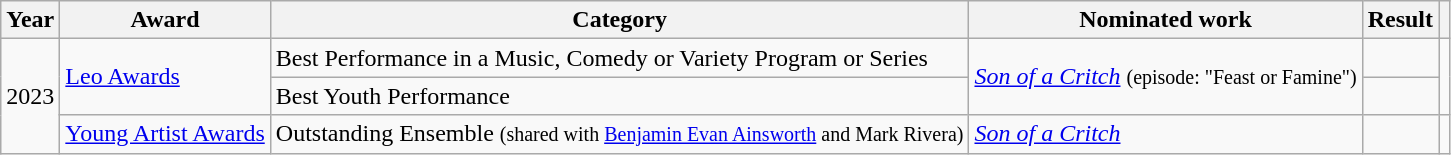<table class="wikitable"">
<tr>
<th>Year</th>
<th>Award</th>
<th>Category</th>
<th>Nominated work</th>
<th>Result</th>
<th></th>
</tr>
<tr>
<td rowspan="3">2023</td>
<td rowspan="2"><a href='#'>Leo Awards</a></td>
<td>Best Performance in a Music, Comedy or Variety Program or Series</td>
<td rowspan="2"><em><a href='#'>Son of a Critch</a></em> <small> (episode: "Feast or Famine")</small></td>
<td></td>
<td rowspan="2"></td>
</tr>
<tr>
<td>Best Youth Performance</td>
<td></td>
</tr>
<tr>
<td><a href='#'>Young Artist Awards</a></td>
<td>Outstanding Ensemble <small>(shared with <a href='#'>Benjamin Evan Ainsworth</a> and Mark Rivera)</small></td>
<td><em><a href='#'>Son of a Critch</a></em></td>
<td></td>
<td></td>
</tr>
</table>
